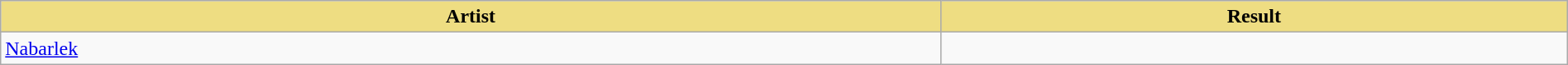<table class="wikitable" width=100%>
<tr>
<th style="width:15%;background:#EEDD82;">Artist</th>
<th style="width:10%;background:#EEDD82;">Result</th>
</tr>
<tr>
<td><a href='#'>Nabarlek</a></td>
<td></td>
</tr>
</table>
